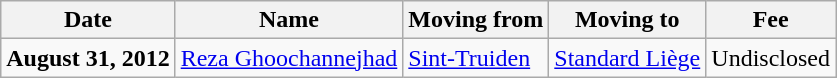<table class="wikitable sortable">
<tr>
<th>Date</th>
<th>Name</th>
<th>Moving from</th>
<th>Moving to</th>
<th>Fee</th>
</tr>
<tr>
<td><strong>August 31, 2012</strong></td>
<td> <a href='#'>Reza Ghoochannejhad</a></td>
<td> <a href='#'>Sint-Truiden</a></td>
<td> <a href='#'>Standard Liège</a></td>
<td>Undisclosed </td>
</tr>
</table>
